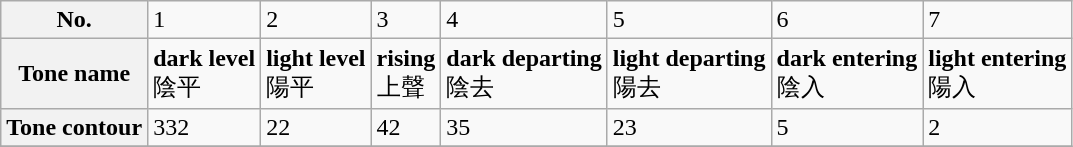<table class="wikitable">
<tr>
<th>No.</th>
<td>1</td>
<td>2</td>
<td>3</td>
<td>4</td>
<td>5</td>
<td>6</td>
<td>7</td>
</tr>
<tr>
<th>Tone name</th>
<td><strong>dark level</strong><br>陰平</td>
<td><strong>light level</strong><br>陽平</td>
<td><strong>rising</strong><br>上聲</td>
<td><strong>dark departing</strong><br>陰去</td>
<td><strong>light departing</strong><br>陽去</td>
<td><strong>dark entering</strong><br>陰入</td>
<td><strong>light entering</strong><br>陽入</td>
</tr>
<tr>
<th>Tone contour</th>
<td> 332</td>
<td> 22</td>
<td> 42</td>
<td> 35</td>
<td> 23</td>
<td> 5</td>
<td> 2</td>
</tr>
<tr>
</tr>
</table>
